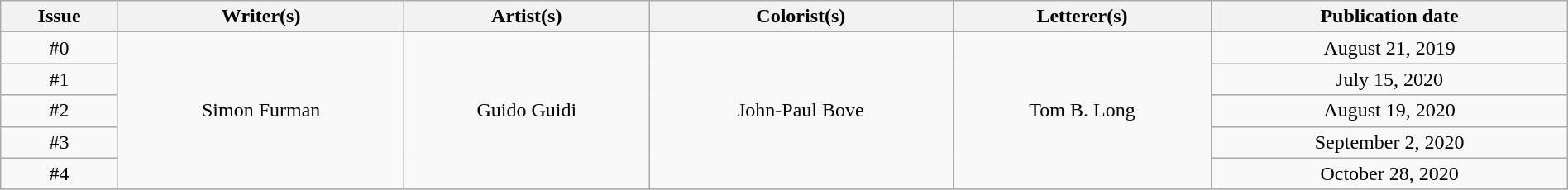<table class="wikitable" style="text-align: center;" width="100%;">
<tr>
<th>Issue</th>
<th>Writer(s)</th>
<th>Artist(s)</th>
<th>Colorist(s)</th>
<th>Letterer(s)</th>
<th>Publication date</th>
</tr>
<tr>
<td>#0</td>
<td rowspan="5">Simon Furman</td>
<td rowspan="5">Guido Guidi</td>
<td rowspan="5">John-Paul Bove</td>
<td rowspan="5">Tom B. Long</td>
<td>August 21, 2019</td>
</tr>
<tr>
<td>#1</td>
<td>July 15, 2020</td>
</tr>
<tr>
<td>#2</td>
<td>August 19, 2020</td>
</tr>
<tr>
<td>#3</td>
<td>September 2, 2020</td>
</tr>
<tr>
<td>#4</td>
<td>October 28, 2020</td>
</tr>
</table>
